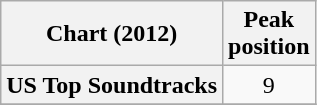<table class="wikitable sortable plainrowheaders" style="text-align:center;">
<tr>
<th scope="col">Chart (2012)</th>
<th scope="col">Peak<br>position</th>
</tr>
<tr>
<th scope="row">US Top Soundtracks</th>
<td>9</td>
</tr>
<tr>
</tr>
</table>
